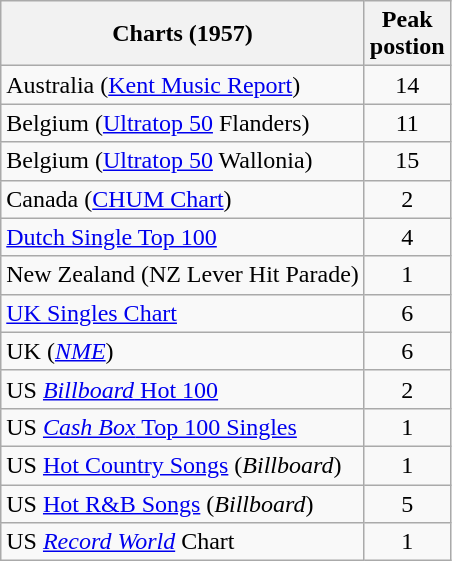<table class="wikitable sortable">
<tr>
<th scope="col">Charts (1957)</th>
<th scope="col">Peak<br>postion</th>
</tr>
<tr>
<td>Australia (<a href='#'>Kent Music Report</a>)</td>
<td align="center">14</td>
</tr>
<tr>
<td>Belgium (<a href='#'>Ultratop 50</a> Flanders)</td>
<td align="center">11</td>
</tr>
<tr>
<td>Belgium (<a href='#'>Ultratop 50</a> Wallonia)</td>
<td align="center">15</td>
</tr>
<tr>
<td>Canada (<a href='#'>CHUM Chart</a>)</td>
<td align="center">2</td>
</tr>
<tr>
<td><a href='#'>Dutch Single Top 100</a></td>
<td align="center">4</td>
</tr>
<tr>
<td>New Zealand (NZ Lever Hit Parade)</td>
<td align="center">1</td>
</tr>
<tr>
<td><a href='#'>UK Singles Chart</a></td>
<td align="center">6</td>
</tr>
<tr>
<td>UK (<em><a href='#'>NME</a></em>)</td>
<td align="center">6</td>
</tr>
<tr>
<td>US <a href='#'><em>Billboard</em> Hot 100</a></td>
<td align="center">2</td>
</tr>
<tr>
<td>US <a href='#'><em>Cash Box</em> Top 100 Singles</a></td>
<td align="center">1</td>
</tr>
<tr>
<td>US <a href='#'>Hot Country Songs</a> (<em>Billboard</em>)</td>
<td align="center">1</td>
</tr>
<tr>
<td>US <a href='#'>Hot R&B Songs</a> (<em>Billboard</em>)</td>
<td align="center">5</td>
</tr>
<tr>
<td>US <em><a href='#'>Record World</a></em> Chart</td>
<td align="center">1</td>
</tr>
</table>
